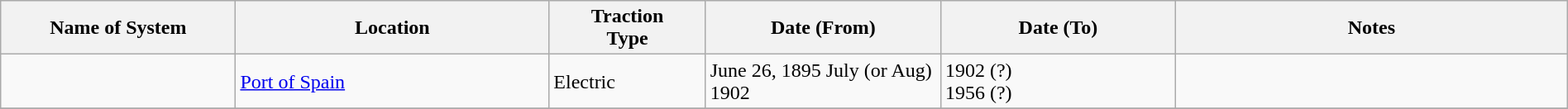<table class="wikitable" width=100%>
<tr>
<th width=15%>Name of System</th>
<th width=20%>Location</th>
<th width=10%>Traction<br>Type</th>
<th width=15%>Date (From)</th>
<th width=15%>Date (To)</th>
<th width=25%>Notes</th>
</tr>
<tr>
<td> </td>
<td><a href='#'>Port of Spain</a></td>
<td>Electric</td>
<td>June 26, 1895 July (or Aug) 1902</td>
<td>1902 (?)<br>1956 (?)</td>
<td> </td>
</tr>
<tr>
</tr>
</table>
